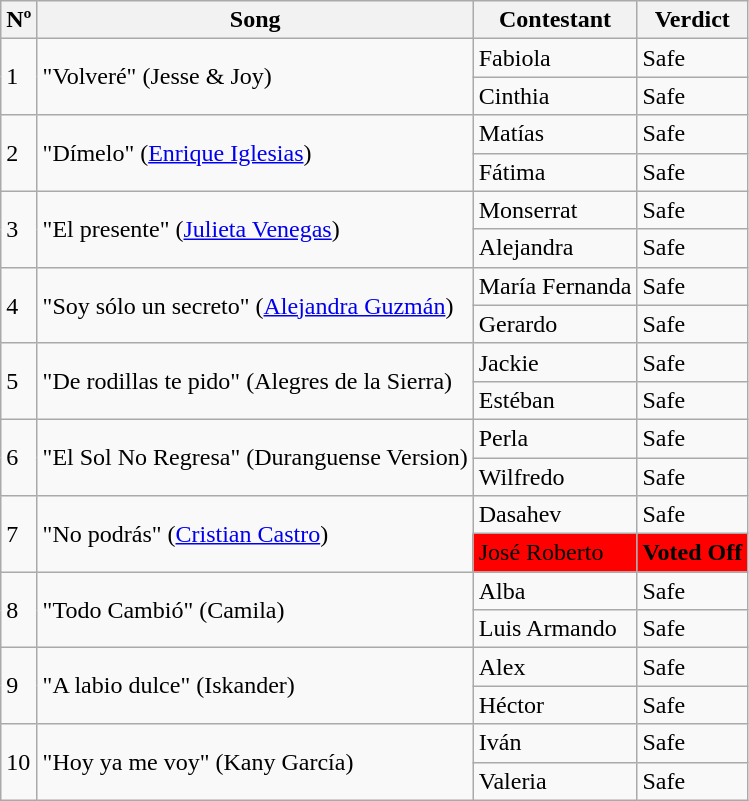<table class="wikitable sortable">
<tr>
<th>Nº</th>
<th>Song</th>
<th>Contestant</th>
<th>Verdict</th>
</tr>
<tr>
<td rowspan=2>1</td>
<td rowspan=2>"Volveré" (Jesse & Joy)</td>
<td>Fabiola</td>
<td>Safe</td>
</tr>
<tr>
<td>Cinthia</td>
<td>Safe</td>
</tr>
<tr>
<td rowspan=2>2</td>
<td rowspan=2>"Dímelo" (<a href='#'>Enrique Iglesias</a>)</td>
<td>Matías</td>
<td>Safe</td>
</tr>
<tr>
<td>Fátima</td>
<td>Safe</td>
</tr>
<tr>
<td rowspan=2>3</td>
<td rowspan=2>"El presente" (<a href='#'>Julieta Venegas</a>)</td>
<td>Monserrat</td>
<td>Safe</td>
</tr>
<tr>
<td>Alejandra</td>
<td>Safe</td>
</tr>
<tr>
<td rowspan=2>4</td>
<td rowspan=2>"Soy sólo un secreto" (<a href='#'>Alejandra Guzmán</a>)</td>
<td>María Fernanda</td>
<td>Safe</td>
</tr>
<tr>
<td>Gerardo</td>
<td>Safe</td>
</tr>
<tr>
<td rowspan=2>5</td>
<td rowspan=2>"De rodillas te pido" (Alegres de la Sierra)</td>
<td>Jackie</td>
<td>Safe</td>
</tr>
<tr>
<td>Estéban</td>
<td>Safe</td>
</tr>
<tr>
<td rowspan=2>6</td>
<td rowspan=2>"El Sol No Regresa" (Duranguense Version)</td>
<td>Perla</td>
<td>Safe</td>
</tr>
<tr>
<td>Wilfredo</td>
<td>Safe</td>
</tr>
<tr>
<td rowspan=2>7</td>
<td rowspan=2>"No podrás" (<a href='#'>Cristian Castro</a>)</td>
<td>Dasahev</td>
<td>Safe</td>
</tr>
<tr>
<td bgcolor="red">José Roberto</td>
<td bgcolor="red"><strong>Voted Off</strong></td>
</tr>
<tr>
<td rowspan=2>8</td>
<td rowspan=2>"Todo Cambió" (Camila)</td>
<td>Alba</td>
<td>Safe</td>
</tr>
<tr>
<td>Luis Armando</td>
<td>Safe</td>
</tr>
<tr>
<td rowspan=2>9</td>
<td rowspan=2>"A labio dulce" (Iskander)</td>
<td>Alex</td>
<td>Safe</td>
</tr>
<tr>
<td>Héctor</td>
<td>Safe</td>
</tr>
<tr>
<td rowspan=2>10</td>
<td rowspan=2>"Hoy ya me voy" (Kany García)</td>
<td>Iván</td>
<td>Safe</td>
</tr>
<tr>
<td>Valeria</td>
<td>Safe</td>
</tr>
</table>
